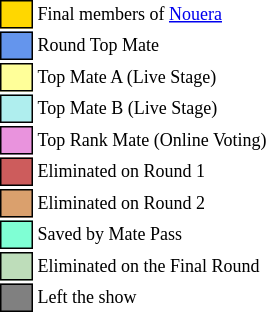<table class="toccolours" style="font-size: 75%; white-space: nowrap;">
<tr>
<td style="background:GOLD; border: 1px solid black;">      </td>
<td>Final members of <a href='#'>Nouera</a></td>
</tr>
<tr>
<td style="background:#6495ED; border: 1px solid black;">      </td>
<td>Round Top Mate</td>
</tr>
<tr>
<td style="background:#FFFF99; border: 1px solid black;">      </td>
<td>Top Mate A (Live Stage)</td>
</tr>
<tr>
<td style="background:#AFEEEE; border: 1px solid black;">      </td>
<td>Top Mate B (Live Stage)</td>
</tr>
<tr>
<td style="background:#E993DD; border: 1px solid black;">      </td>
<td>Top Rank Mate (Online Voting)</td>
</tr>
<tr>
<td style="background: #CD5C5C; border: 1px solid black;">      </td>
<td>Eliminated on Round 1</td>
</tr>
<tr>
<td style="background:#DAA06D; border: 1px solid black;">      </td>
<td>Eliminated on Round 2</td>
</tr>
<tr>
<td style="background:#7FFFD4; border: 1px solid black;">      </td>
<td>Saved by Mate Pass</td>
</tr>
<tr>
<td style="background:#BEDDBA; border: 1px solid black;">      </td>
<td>Eliminated on the Final Round</td>
</tr>
<tr>
<td style="background:Gray; border: 1px solid black;">      </td>
<td>Left the show</td>
</tr>
</table>
